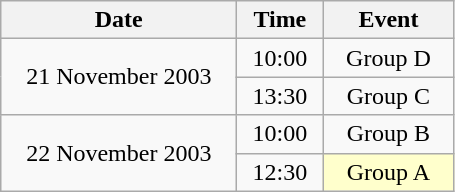<table class = "wikitable" style="text-align:center;">
<tr>
<th width=150>Date</th>
<th width=50>Time</th>
<th width=80>Event</th>
</tr>
<tr>
<td rowspan=2>21 November 2003</td>
<td>10:00</td>
<td>Group D</td>
</tr>
<tr>
<td>13:30</td>
<td>Group C</td>
</tr>
<tr>
<td rowspan=2>22 November 2003</td>
<td>10:00</td>
<td>Group B</td>
</tr>
<tr>
<td>12:30</td>
<td bgcolor=ffffcc>Group A</td>
</tr>
</table>
